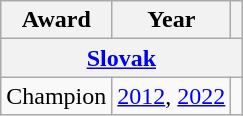<table class="wikitable">
<tr>
<th>Award</th>
<th>Year</th>
<th></th>
</tr>
<tr>
<th colspan="3"><a href='#'>Slovak</a></th>
</tr>
<tr>
<td>Champion</td>
<td><a href='#'>2012</a>, <a href='#'>2022</a></td>
<td></td>
</tr>
</table>
